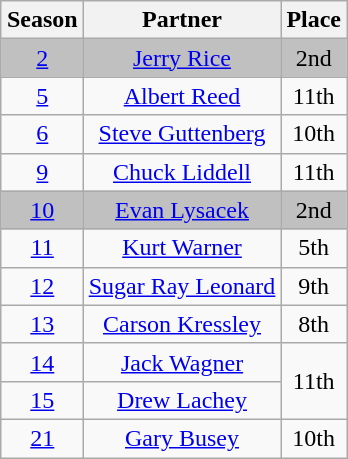<table class="wikitable sortable" style="margin:auto; text-align:center;">
<tr>
<th>Season</th>
<th>Partner</th>
<th>Place</th>
</tr>
<tr bgcolor="silver">
<td><a href='#'>2</a></td>
<td><a href='#'>Jerry Rice</a></td>
<td>2nd</td>
</tr>
<tr>
<td><a href='#'>5</a></td>
<td><a href='#'>Albert Reed</a></td>
<td>11th</td>
</tr>
<tr>
<td><a href='#'>6</a></td>
<td><a href='#'>Steve Guttenberg</a></td>
<td>10th</td>
</tr>
<tr>
<td><a href='#'>9</a></td>
<td><a href='#'>Chuck Liddell</a></td>
<td>11th</td>
</tr>
<tr bgcolor="silver">
<td><a href='#'>10</a></td>
<td><a href='#'>Evan Lysacek</a></td>
<td>2nd</td>
</tr>
<tr>
<td><a href='#'>11</a></td>
<td><a href='#'>Kurt Warner</a></td>
<td>5th</td>
</tr>
<tr>
<td><a href='#'>12</a></td>
<td><a href='#'>Sugar Ray Leonard</a></td>
<td>9th</td>
</tr>
<tr>
<td><a href='#'>13</a></td>
<td><a href='#'>Carson Kressley</a></td>
<td>8th</td>
</tr>
<tr>
<td><a href='#'>14</a></td>
<td><a href='#'>Jack Wagner</a></td>
<td rowspan="2">11th</td>
</tr>
<tr>
<td><a href='#'>15</a></td>
<td><a href='#'>Drew Lachey</a></td>
</tr>
<tr>
<td><a href='#'>21</a></td>
<td><a href='#'>Gary Busey</a></td>
<td>10th</td>
</tr>
</table>
